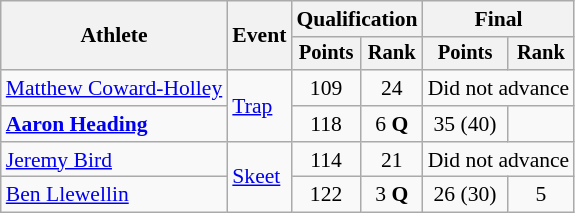<table class=wikitable style=font-size:90%;text-align:center>
<tr>
<th rowspan=2>Athlete</th>
<th rowspan=2>Event</th>
<th colspan=2>Qualification</th>
<th colspan=2>Final</th>
</tr>
<tr style=font-size:95%>
<th>Points</th>
<th>Rank</th>
<th>Points</th>
<th>Rank</th>
</tr>
<tr>
<td align=left><a href='#'>Matthew Coward-Holley</a></td>
<td rowspan=2 align=left><a href='#'>Trap</a></td>
<td>109</td>
<td>24</td>
<td colspan=2>Did not advance</td>
</tr>
<tr>
<td align=left><strong><a href='#'>Aaron Heading</a></strong></td>
<td>118</td>
<td>6 <strong>Q</strong></td>
<td>35 (40)</td>
<td></td>
</tr>
<tr>
<td align=left><a href='#'>Jeremy Bird</a></td>
<td rowspan=2 align=left><a href='#'>Skeet</a></td>
<td>114</td>
<td>21</td>
<td colspan=2>Did not advance</td>
</tr>
<tr>
<td align=left><a href='#'>Ben Llewellin</a></td>
<td>122</td>
<td>3 <strong>Q</strong></td>
<td>26 (30)</td>
<td>5</td>
</tr>
</table>
